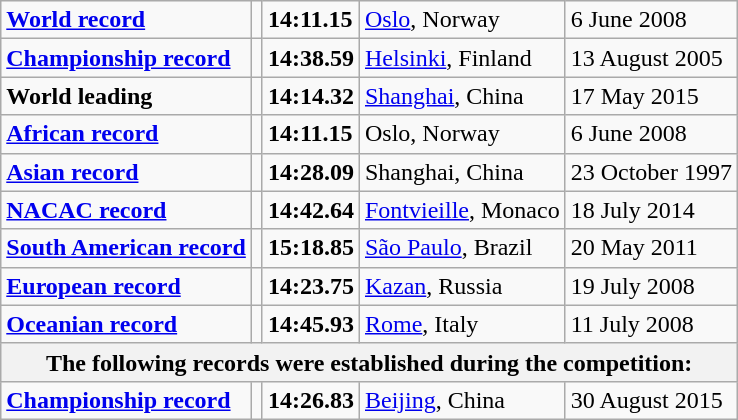<table class="wikitable">
<tr>
<td><strong><a href='#'>World record</a></strong></td>
<td></td>
<td><strong>14:11.15</strong></td>
<td><a href='#'>Oslo</a>, Norway</td>
<td>6 June 2008</td>
</tr>
<tr>
<td><strong><a href='#'>Championship record</a></strong></td>
<td></td>
<td><strong>14:38.59</strong></td>
<td><a href='#'>Helsinki</a>, Finland</td>
<td>13 August 2005</td>
</tr>
<tr>
<td><strong>World leading</strong></td>
<td></td>
<td><strong>14:14.32</strong></td>
<td><a href='#'>Shanghai</a>, China</td>
<td>17 May 2015</td>
</tr>
<tr>
<td><strong><a href='#'>African record</a></strong></td>
<td></td>
<td><strong>14:11.15</strong></td>
<td>Oslo, Norway</td>
<td>6 June 2008</td>
</tr>
<tr>
<td><strong><a href='#'>Asian record</a></strong></td>
<td></td>
<td><strong>14:28.09</strong></td>
<td>Shanghai, China</td>
<td>23 October 1997</td>
</tr>
<tr>
<td><strong><a href='#'>NACAC record</a></strong></td>
<td></td>
<td><strong>14:42.64</strong></td>
<td><a href='#'>Fontvieille</a>, Monaco</td>
<td>18 July 2014</td>
</tr>
<tr>
<td><strong><a href='#'>South American record</a></strong></td>
<td></td>
<td><strong>15:18.85</strong></td>
<td><a href='#'>São Paulo</a>, Brazil</td>
<td>20 May 2011</td>
</tr>
<tr>
<td><strong><a href='#'>European record</a></strong></td>
<td></td>
<td><strong>14:23.75</strong></td>
<td><a href='#'>Kazan</a>, Russia</td>
<td>19 July 2008</td>
</tr>
<tr>
<td><strong><a href='#'>Oceanian record</a></strong></td>
<td></td>
<td><strong>14:45.93</strong></td>
<td><a href='#'>Rome</a>, Italy</td>
<td>11 July 2008</td>
</tr>
<tr>
<th colspan=5>The following records were established during the competition:</th>
</tr>
<tr>
<td><strong><a href='#'>Championship record</a></strong></td>
<td></td>
<td><strong>14:26.83</strong></td>
<td><a href='#'>Beijing</a>, China</td>
<td>30 August 2015</td>
</tr>
</table>
